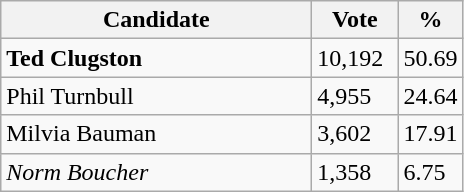<table class="wikitable">
<tr>
<th bgcolor="#DDDDFF" width="200px">Candidate</th>
<th bgcolor="#DDDDFF" width="50px">Vote</th>
<th bgcolor="#DDDDFF" width="30px">%</th>
</tr>
<tr>
<td><strong>Ted Clugston</strong></td>
<td>10,192</td>
<td>50.69</td>
</tr>
<tr>
<td>Phil Turnbull</td>
<td>4,955</td>
<td>24.64</td>
</tr>
<tr>
<td>Milvia Bauman</td>
<td>3,602</td>
<td>17.91</td>
</tr>
<tr>
<td><em>Norm Boucher</em></td>
<td>1,358</td>
<td>6.75</td>
</tr>
</table>
